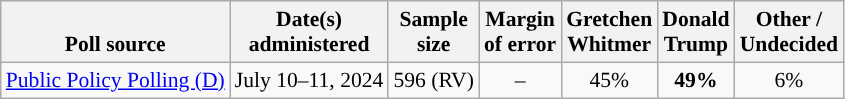<table class="wikitable sortable mw-datatable" style="font-size:90%;text-align:center;line-height:17px">
<tr valign=bottom>
<th>Poll source</th>
<th>Date(s)<br>administered</th>
<th>Sample<br>size</th>
<th>Margin<br>of error</th>
<th class="unsortable">Gretchen<br>Whitmer<br></th>
<th class="unsortable">Donald<br>Trump<br></th>
<th class="unsortable">Other /<br>Undecided</th>
</tr>
<tr>
<td style="text-align:left;"><a href='#'>Public Policy Polling (D)</a></td>
<td data-sort-value="2024-07-22">July 10–11, 2024</td>
<td>596 (RV)</td>
<td>–</td>
<td>45%</td>
<td style="background-color:"><strong>49%</strong></td>
<td>6%</td>
</tr>
</table>
